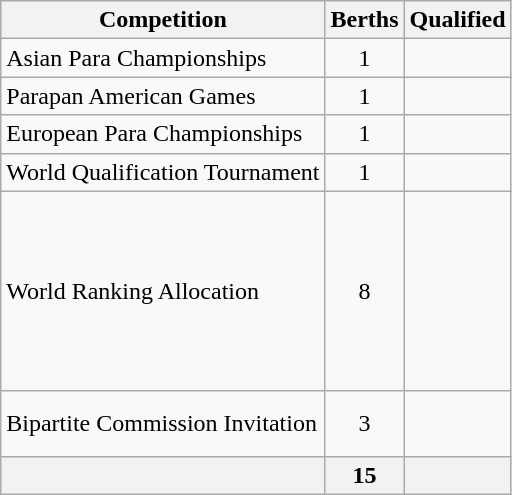<table class="wikitable">
<tr>
<th>Competition</th>
<th>Berths</th>
<th>Qualified</th>
</tr>
<tr>
<td>Asian Para Championships</td>
<td align="center">1</td>
<td></td>
</tr>
<tr>
<td>Parapan American Games</td>
<td align="center">1</td>
<td></td>
</tr>
<tr>
<td>European Para Championships</td>
<td align="center">1</td>
<td></td>
</tr>
<tr>
<td>World Qualification Tournament</td>
<td align="center">1</td>
<td></td>
</tr>
<tr>
<td>World Ranking Allocation</td>
<td align="center">8</td>
<td><br><br><br><br><br><br><br></td>
</tr>
<tr>
<td>Bipartite Commission Invitation</td>
<td align="center">3</td>
<td><br><br></td>
</tr>
<tr>
<th></th>
<th>15</th>
<th></th>
</tr>
</table>
